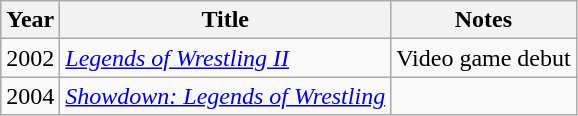<table class="wikitable sortable">
<tr>
<th>Year</th>
<th>Title</th>
<th>Notes</th>
</tr>
<tr>
<td>2002</td>
<td><em><a href='#'>Legends of Wrestling II</a></em></td>
<td>Video game debut</td>
</tr>
<tr>
<td>2004</td>
<td><em><a href='#'>Showdown: Legends of Wrestling</a></em></td>
<td></td>
</tr>
</table>
